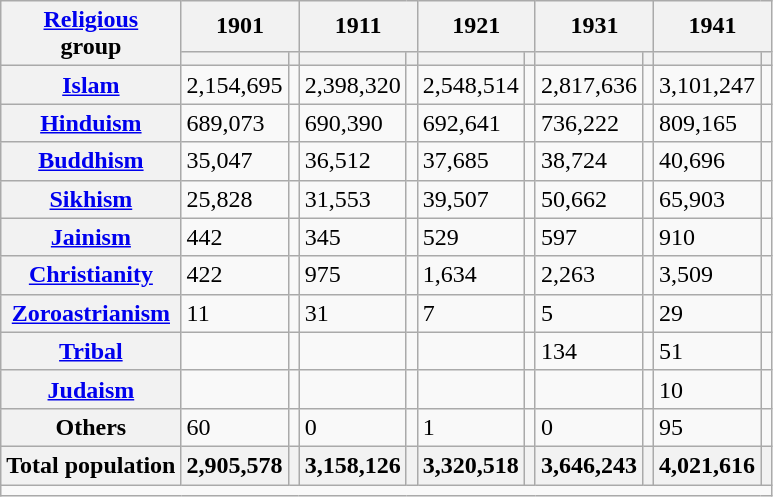<table class="wikitable sortable">
<tr>
<th rowspan="2"><a href='#'>Religious</a><br>group</th>
<th colspan="2">1901</th>
<th colspan="2">1911</th>
<th colspan="2">1921</th>
<th colspan="2">1931</th>
<th colspan="2">1941</th>
</tr>
<tr>
<th><a href='#'></a></th>
<th></th>
<th></th>
<th></th>
<th></th>
<th></th>
<th></th>
<th></th>
<th></th>
<th></th>
</tr>
<tr>
<th><a href='#'>Islam</a> </th>
<td>2,154,695</td>
<td></td>
<td>2,398,320</td>
<td></td>
<td>2,548,514</td>
<td></td>
<td>2,817,636</td>
<td></td>
<td>3,101,247</td>
<td></td>
</tr>
<tr>
<th><a href='#'>Hinduism</a> </th>
<td>689,073</td>
<td></td>
<td>690,390</td>
<td></td>
<td>692,641</td>
<td></td>
<td>736,222</td>
<td></td>
<td>809,165</td>
<td></td>
</tr>
<tr>
<th><a href='#'>Buddhism</a> </th>
<td>35,047</td>
<td></td>
<td>36,512</td>
<td></td>
<td>37,685</td>
<td></td>
<td>38,724</td>
<td></td>
<td>40,696</td>
<td></td>
</tr>
<tr>
<th><a href='#'>Sikhism</a> </th>
<td>25,828</td>
<td></td>
<td>31,553</td>
<td></td>
<td>39,507</td>
<td></td>
<td>50,662</td>
<td></td>
<td>65,903</td>
<td></td>
</tr>
<tr>
<th><a href='#'>Jainism</a> </th>
<td>442</td>
<td></td>
<td>345</td>
<td></td>
<td>529</td>
<td></td>
<td>597</td>
<td></td>
<td>910</td>
<td></td>
</tr>
<tr>
<th><a href='#'>Christianity</a> </th>
<td>422</td>
<td></td>
<td>975</td>
<td></td>
<td>1,634</td>
<td></td>
<td>2,263</td>
<td></td>
<td>3,509</td>
<td></td>
</tr>
<tr>
<th><a href='#'>Zoroastrianism</a> </th>
<td>11</td>
<td></td>
<td>31</td>
<td></td>
<td>7</td>
<td></td>
<td>5</td>
<td></td>
<td>29</td>
<td></td>
</tr>
<tr>
<th><a href='#'>Tribal</a></th>
<td></td>
<td></td>
<td></td>
<td></td>
<td></td>
<td></td>
<td>134</td>
<td></td>
<td>51</td>
<td></td>
</tr>
<tr>
<th><a href='#'>Judaism</a> </th>
<td></td>
<td></td>
<td></td>
<td></td>
<td></td>
<td></td>
<td></td>
<td></td>
<td>10</td>
<td></td>
</tr>
<tr>
<th>Others</th>
<td>60</td>
<td></td>
<td>0</td>
<td></td>
<td>1</td>
<td></td>
<td>0</td>
<td></td>
<td>95</td>
<td></td>
</tr>
<tr>
<th>Total population</th>
<th>2,905,578</th>
<th></th>
<th>3,158,126</th>
<th></th>
<th>3,320,518</th>
<th></th>
<th>3,646,243</th>
<th></th>
<th>4,021,616</th>
<th></th>
</tr>
<tr class="sortbottom">
<td colspan="11"></td>
</tr>
</table>
